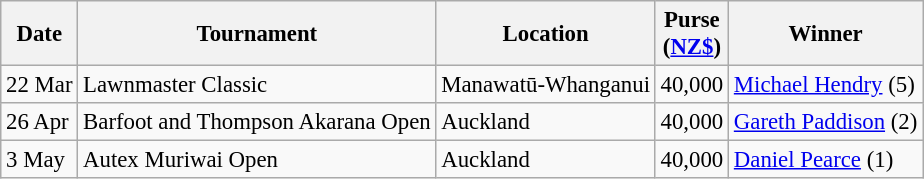<table class="wikitable" style="font-size:95%">
<tr>
<th>Date</th>
<th>Tournament</th>
<th>Location</th>
<th>Purse<br>(<a href='#'>NZ$</a>)</th>
<th>Winner</th>
</tr>
<tr>
<td>22 Mar</td>
<td>Lawnmaster Classic</td>
<td>Manawatū-Whanganui</td>
<td align=right>40,000</td>
<td> <a href='#'>Michael Hendry</a> (5)</td>
</tr>
<tr>
<td>26 Apr</td>
<td>Barfoot and Thompson Akarana Open</td>
<td>Auckland</td>
<td align=right>40,000</td>
<td> <a href='#'>Gareth Paddison</a> (2)</td>
</tr>
<tr>
<td>3 May</td>
<td>Autex Muriwai Open</td>
<td>Auckland</td>
<td align=right>40,000</td>
<td> <a href='#'>Daniel Pearce</a> (1)</td>
</tr>
</table>
